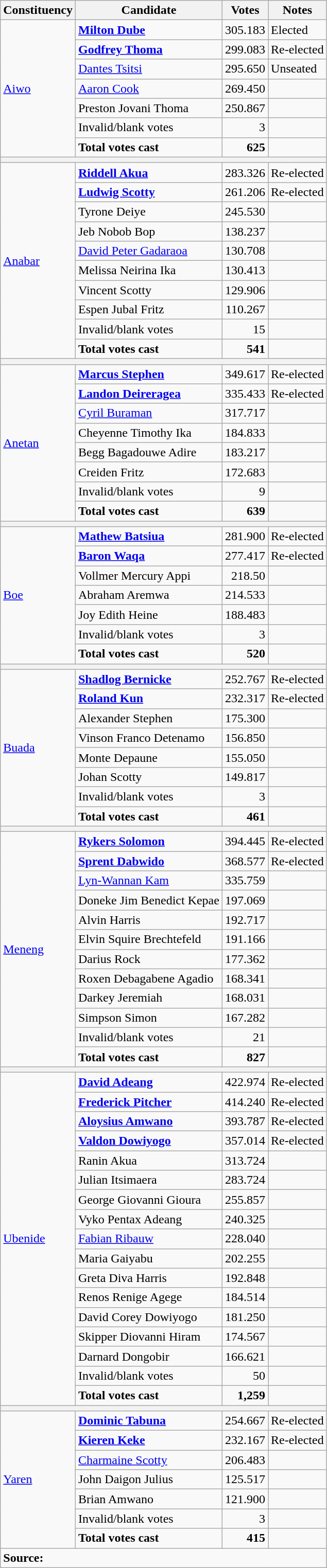<table class=wikitable style=text-align:left>
<tr>
<th>Constituency</th>
<th>Candidate</th>
<th>Votes</th>
<th>Notes</th>
</tr>
<tr>
<td rowspan=7><a href='#'>Aiwo</a></td>
<td><strong><a href='#'>Milton Dube</a></strong></td>
<td align=right>305.183</td>
<td>Elected</td>
</tr>
<tr>
<td><strong><a href='#'>Godfrey Thoma</a></strong></td>
<td align=right>299.083</td>
<td>Re-elected</td>
</tr>
<tr>
<td><a href='#'>Dantes Tsitsi</a></td>
<td align=right>295.650</td>
<td>Unseated</td>
</tr>
<tr>
<td><a href='#'>Aaron Cook</a></td>
<td align=right>269.450</td>
<td></td>
</tr>
<tr>
<td>Preston Jovani Thoma</td>
<td align=right>250.867</td>
<td></td>
</tr>
<tr>
<td>Invalid/blank votes</td>
<td align=right>3</td>
<td></td>
</tr>
<tr>
<td><strong>Total votes cast</strong></td>
<td align=right><strong>625</strong></td>
<td></td>
</tr>
<tr>
<th colspan=4></th>
</tr>
<tr>
<td rowspan=10><a href='#'>Anabar</a></td>
<td><strong><a href='#'>Riddell Akua</a></strong></td>
<td align=right>283.326</td>
<td>Re-elected</td>
</tr>
<tr>
<td><strong><a href='#'>Ludwig Scotty</a></strong></td>
<td align=right>261.206</td>
<td>Re-elected</td>
</tr>
<tr>
<td>Tyrone Deiye</td>
<td align=right>245.530</td>
<td></td>
</tr>
<tr>
<td>Jeb Nobob Bop</td>
<td align=right>138.237</td>
<td></td>
</tr>
<tr>
<td><a href='#'>David Peter Gadaraoa</a></td>
<td align=right>130.708</td>
<td></td>
</tr>
<tr>
<td>Melissa Neirina Ika</td>
<td align=right>130.413</td>
<td></td>
</tr>
<tr>
<td>Vincent Scotty</td>
<td align=right>129.906</td>
<td></td>
</tr>
<tr>
<td>Espen Jubal Fritz</td>
<td align=right>110.267</td>
<td></td>
</tr>
<tr>
<td>Invalid/blank votes</td>
<td align=right>15</td>
<td></td>
</tr>
<tr>
<td><strong>Total votes cast</strong></td>
<td align=right><strong>541</strong></td>
<td></td>
</tr>
<tr>
<th colspan=4></th>
</tr>
<tr>
<td rowspan=8><a href='#'>Anetan</a></td>
<td><strong><a href='#'>Marcus Stephen</a></strong></td>
<td align=right>349.617</td>
<td>Re-elected</td>
</tr>
<tr>
<td><strong><a href='#'>Landon Deireragea</a></strong></td>
<td align=right>335.433</td>
<td>Re-elected</td>
</tr>
<tr>
<td><a href='#'>Cyril Buraman</a></td>
<td align=right>317.717</td>
<td></td>
</tr>
<tr>
<td>Cheyenne Timothy Ika</td>
<td align=right>184.833</td>
<td></td>
</tr>
<tr>
<td>Begg Bagadouwe Adire</td>
<td align=right>183.217</td>
<td></td>
</tr>
<tr>
<td>Creiden Fritz</td>
<td align=right>172.683</td>
<td></td>
</tr>
<tr>
<td>Invalid/blank votes</td>
<td align=right>9</td>
<td></td>
</tr>
<tr>
<td><strong>Total votes cast</strong></td>
<td align=right><strong>639</strong></td>
<td></td>
</tr>
<tr>
<th colspan=4></th>
</tr>
<tr>
<td rowspan=7><a href='#'>Boe</a></td>
<td><strong><a href='#'>Mathew Batsiua</a></strong></td>
<td align=right>281.900</td>
<td>Re-elected</td>
</tr>
<tr>
<td><strong><a href='#'>Baron Waqa</a></strong></td>
<td align=right>277.417</td>
<td>Re-elected</td>
</tr>
<tr>
<td>Vollmer Mercury Appi</td>
<td align=right>218.50</td>
<td></td>
</tr>
<tr>
<td>Abraham Aremwa</td>
<td align=right>214.533</td>
<td></td>
</tr>
<tr>
<td>Joy Edith Heine</td>
<td align=right>188.483</td>
<td></td>
</tr>
<tr>
<td>Invalid/blank votes</td>
<td align=right>3</td>
<td></td>
</tr>
<tr>
<td><strong>Total votes cast</strong></td>
<td align=right><strong>520</strong></td>
<td></td>
</tr>
<tr>
<th colspan=4></th>
</tr>
<tr>
<td rowspan=8><a href='#'>Buada</a></td>
<td><strong><a href='#'>Shadlog Bernicke</a></strong></td>
<td align=right>252.767</td>
<td>Re-elected</td>
</tr>
<tr>
<td><strong><a href='#'>Roland Kun</a></strong></td>
<td align=right>232.317</td>
<td>Re-elected</td>
</tr>
<tr>
<td>Alexander Stephen</td>
<td align=right>175.300</td>
<td></td>
</tr>
<tr>
<td>Vinson Franco Detenamo</td>
<td align=right>156.850</td>
<td></td>
</tr>
<tr>
<td>Monte Depaune</td>
<td align=right>155.050</td>
<td></td>
</tr>
<tr>
<td>Johan Scotty</td>
<td align=right>149.817</td>
<td></td>
</tr>
<tr>
<td>Invalid/blank votes</td>
<td align=right>3</td>
<td></td>
</tr>
<tr>
<td><strong>Total votes cast</strong></td>
<td align=right><strong>461</strong></td>
<td></td>
</tr>
<tr>
<th colspan=4></th>
</tr>
<tr>
<td rowspan=12><a href='#'>Meneng</a></td>
<td><strong><a href='#'>Rykers Solomon</a></strong></td>
<td align=right>394.445</td>
<td>Re-elected</td>
</tr>
<tr>
<td><strong><a href='#'>Sprent Dabwido</a></strong></td>
<td align=right>368.577</td>
<td>Re-elected</td>
</tr>
<tr>
<td><a href='#'>Lyn-Wannan Kam</a></td>
<td align=right>335.759</td>
<td></td>
</tr>
<tr>
<td>Doneke Jim Benedict Kepae</td>
<td align=right>197.069</td>
<td></td>
</tr>
<tr>
<td>Alvin Harris</td>
<td align=right>192.717</td>
<td></td>
</tr>
<tr>
<td>Elvin Squire Brechtefeld</td>
<td align=right>191.166</td>
<td></td>
</tr>
<tr>
<td>Darius Rock</td>
<td align=right>177.362</td>
<td></td>
</tr>
<tr>
<td>Roxen Debagabene Agadio</td>
<td align=right>168.341</td>
<td></td>
</tr>
<tr>
<td>Darkey Jeremiah</td>
<td align=right>168.031</td>
<td></td>
</tr>
<tr>
<td>Simpson Simon</td>
<td align=right>167.282</td>
<td></td>
</tr>
<tr>
<td>Invalid/blank votes</td>
<td align=right>21</td>
<td></td>
</tr>
<tr>
<td><strong>Total votes cast</strong></td>
<td align=right><strong>827</strong></td>
<td></td>
</tr>
<tr>
<th colspan=4></th>
</tr>
<tr>
<td rowspan=17><a href='#'>Ubenide</a></td>
<td><strong><a href='#'>David Adeang</a></strong></td>
<td align=right>422.974</td>
<td>Re-elected</td>
</tr>
<tr>
<td><strong><a href='#'>Frederick Pitcher</a></strong></td>
<td align=right>414.240</td>
<td>Re-elected</td>
</tr>
<tr>
<td><strong><a href='#'>Aloysius Amwano</a></strong></td>
<td align=right>393.787</td>
<td>Re-elected</td>
</tr>
<tr>
<td><strong><a href='#'>Valdon Dowiyogo</a></strong></td>
<td align=right>357.014</td>
<td>Re-elected</td>
</tr>
<tr>
<td>Ranin Akua</td>
<td align=right>313.724</td>
<td></td>
</tr>
<tr>
<td>Julian Itsimaera</td>
<td align=right>283.724</td>
<td></td>
</tr>
<tr>
<td>George Giovanni Gioura</td>
<td align=right>255.857</td>
<td></td>
</tr>
<tr>
<td>Vyko Pentax Adeang</td>
<td align=right>240.325</td>
<td></td>
</tr>
<tr>
<td><a href='#'>Fabian Ribauw</a></td>
<td align=right>228.040</td>
<td></td>
</tr>
<tr>
<td>Maria Gaiyabu</td>
<td align=right>202.255</td>
<td></td>
</tr>
<tr>
<td>Greta Diva Harris</td>
<td align=right>192.848</td>
<td></td>
</tr>
<tr>
<td>Renos Renige Agege</td>
<td align=right>184.514</td>
<td></td>
</tr>
<tr>
<td>David Corey Dowiyogo</td>
<td align=right>181.250</td>
<td></td>
</tr>
<tr>
<td>Skipper Diovanni Hiram</td>
<td align=right>174.567</td>
<td></td>
</tr>
<tr>
<td>Darnard Dongobir</td>
<td align=right>166.621</td>
<td></td>
</tr>
<tr>
<td>Invalid/blank votes</td>
<td align=right>50</td>
<td></td>
</tr>
<tr>
<td><strong>Total votes cast</strong></td>
<td align=right><strong>1,259</strong></td>
<td></td>
</tr>
<tr>
<th colspan=4></th>
</tr>
<tr>
<td rowspan=7><a href='#'>Yaren</a></td>
<td><strong><a href='#'>Dominic Tabuna</a></strong></td>
<td align=right>254.667</td>
<td>Re-elected</td>
</tr>
<tr>
<td><strong><a href='#'>Kieren Keke</a></strong></td>
<td align=right>232.167</td>
<td>Re-elected</td>
</tr>
<tr>
<td><a href='#'>Charmaine Scotty</a></td>
<td align=right>206.483</td>
<td></td>
</tr>
<tr>
<td>John Daigon Julius</td>
<td align=right>125.517</td>
<td></td>
</tr>
<tr>
<td>Brian Amwano</td>
<td align=right>121.900</td>
<td></td>
</tr>
<tr>
<td>Invalid/blank votes</td>
<td align=right>3</td>
<td></td>
</tr>
<tr>
<td><strong>Total votes cast</strong></td>
<td align=right><strong>415</strong></td>
<td></td>
</tr>
<tr>
<td align=left colspan=4><strong>Source:</strong> </td>
</tr>
</table>
